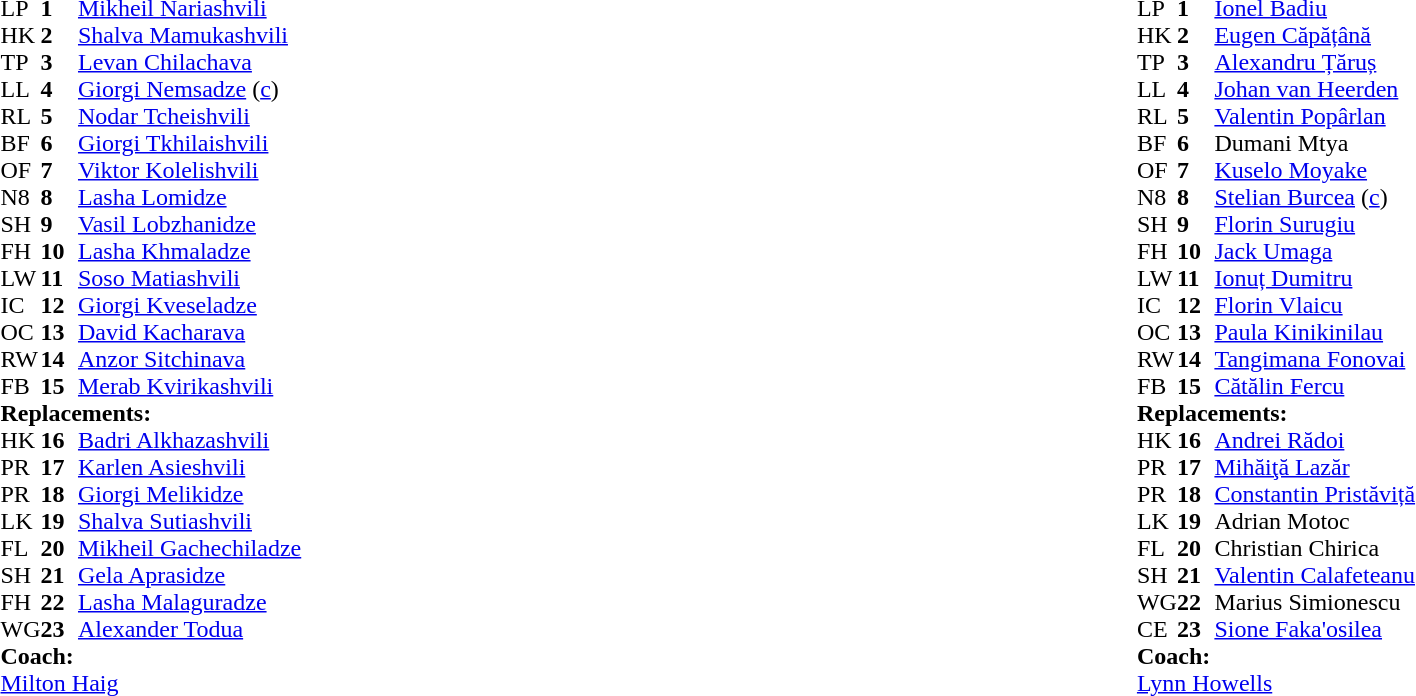<table style="width:100%">
<tr>
<td style="vertical-align:top;width:50%"><br><table cellspacing="0" cellpadding="0">
<tr>
<th width="25"></th>
<th width="25"></th>
</tr>
<tr>
<td>LP</td>
<td><strong>1</strong></td>
<td><a href='#'>Mikheil Nariashvili</a></td>
<td></td>
<td></td>
</tr>
<tr>
<td>HK</td>
<td><strong>2</strong></td>
<td><a href='#'>Shalva Mamukashvili</a></td>
<td></td>
<td></td>
</tr>
<tr>
<td>TP</td>
<td><strong>3</strong></td>
<td><a href='#'>Levan Chilachava</a></td>
<td></td>
<td></td>
</tr>
<tr>
<td>LL</td>
<td><strong>4</strong></td>
<td><a href='#'>Giorgi Nemsadze</a> (<a href='#'>c</a>)</td>
<td></td>
</tr>
<tr>
<td>RL</td>
<td><strong>5</strong></td>
<td><a href='#'>Nodar Tcheishvili</a></td>
<td></td>
<td></td>
<td></td>
<td></td>
</tr>
<tr>
<td>BF</td>
<td><strong>6</strong></td>
<td><a href='#'>Giorgi Tkhilaishvili</a></td>
</tr>
<tr>
<td>OF</td>
<td><strong>7</strong></td>
<td><a href='#'>Viktor Kolelishvili</a></td>
<td></td>
<td></td>
</tr>
<tr>
<td>N8</td>
<td><strong>8</strong></td>
<td><a href='#'>Lasha Lomidze</a></td>
<td></td>
<td></td>
<td colspan="2"></td>
</tr>
<tr>
<td>SH</td>
<td><strong>9</strong></td>
<td><a href='#'>Vasil Lobzhanidze</a></td>
<td></td>
<td></td>
</tr>
<tr>
<td>FH</td>
<td><strong>10</strong></td>
<td><a href='#'>Lasha Khmaladze</a></td>
</tr>
<tr>
<td>LW</td>
<td><strong>11</strong></td>
<td><a href='#'>Soso Matiashvili</a></td>
</tr>
<tr>
<td>IC</td>
<td><strong>12</strong></td>
<td><a href='#'>Giorgi Kveseladze</a></td>
<td></td>
<td></td>
</tr>
<tr>
<td>OC</td>
<td><strong>13</strong></td>
<td><a href='#'>David Kacharava</a></td>
</tr>
<tr>
<td>RW</td>
<td><strong>14</strong></td>
<td><a href='#'>Anzor Sitchinava</a></td>
</tr>
<tr>
<td>FB</td>
<td><strong>15</strong></td>
<td><a href='#'>Merab Kvirikashvili</a></td>
<td></td>
<td></td>
</tr>
<tr>
<td colspan="4"><strong>Replacements:</strong></td>
</tr>
<tr>
<td>HK</td>
<td><strong>16</strong></td>
<td><a href='#'>Badri Alkhazashvili</a></td>
<td></td>
<td></td>
</tr>
<tr>
<td>PR</td>
<td><strong>17</strong></td>
<td><a href='#'>Karlen Asieshvili</a></td>
<td></td>
<td></td>
</tr>
<tr>
<td>PR</td>
<td><strong>18</strong></td>
<td><a href='#'>Giorgi Melikidze</a></td>
<td></td>
<td></td>
</tr>
<tr>
<td>LK</td>
<td><strong>19</strong></td>
<td><a href='#'>Shalva Sutiashvili</a></td>
<td></td>
<td></td>
</tr>
<tr>
<td>FL</td>
<td><strong>20</strong></td>
<td><a href='#'>Mikheil Gachechiladze</a></td>
<td></td>
<td></td>
</tr>
<tr>
<td>SH</td>
<td><strong>21</strong></td>
<td><a href='#'>Gela Aprasidze</a></td>
<td></td>
<td></td>
</tr>
<tr>
<td>FH</td>
<td><strong>22</strong></td>
<td><a href='#'>Lasha Malaguradze</a></td>
<td></td>
<td></td>
</tr>
<tr>
<td>WG</td>
<td><strong>23</strong></td>
<td><a href='#'>Alexander Todua</a></td>
<td></td>
<td></td>
</tr>
<tr>
<td colspan="4"><strong>Coach:</strong></td>
</tr>
<tr>
<td colspan="4"><a href='#'>Milton Haig</a></td>
</tr>
</table>
</td>
<td style="vertical-align:top"></td>
<td style="vertical-align: top; width:40%"><br><table cellspacing="0" cellpadding="0">
<tr>
<th width="25"></th>
<th width="25"></th>
</tr>
<tr>
<td>LP</td>
<td><strong>1</strong></td>
<td><a href='#'>Ionel Badiu</a></td>
<td></td>
<td></td>
<td></td>
<td></td>
</tr>
<tr>
<td>HK</td>
<td><strong>2</strong></td>
<td><a href='#'>Eugen Căpățână</a></td>
<td></td>
<td></td>
</tr>
<tr>
<td>TP</td>
<td><strong>3</strong></td>
<td><a href='#'>Alexandru Țăruș</a></td>
<td></td>
<td></td>
</tr>
<tr>
<td>LL</td>
<td><strong>4</strong></td>
<td><a href='#'>Johan van Heerden</a></td>
<td></td>
</tr>
<tr>
<td>RL</td>
<td><strong>5</strong></td>
<td><a href='#'>Valentin Popârlan</a></td>
</tr>
<tr>
<td>BF</td>
<td><strong>6</strong></td>
<td>Dumani Mtya</td>
<td></td>
<td></td>
</tr>
<tr>
<td>OF</td>
<td><strong>7</strong></td>
<td><a href='#'>Kuselo Moyake</a></td>
</tr>
<tr>
<td>N8</td>
<td><strong>8</strong></td>
<td><a href='#'>Stelian Burcea</a> (<a href='#'>c</a>)</td>
<td></td>
<td></td>
</tr>
<tr>
<td>SH</td>
<td><strong>9</strong></td>
<td><a href='#'>Florin Surugiu</a></td>
<td></td>
<td></td>
</tr>
<tr>
<td>FH</td>
<td><strong>10</strong></td>
<td><a href='#'>Jack Umaga</a></td>
</tr>
<tr>
<td>LW</td>
<td><strong>11</strong></td>
<td><a href='#'>Ionuț Dumitru</a></td>
<td></td>
<td></td>
<td></td>
</tr>
<tr>
<td>IC</td>
<td><strong>12</strong></td>
<td><a href='#'>Florin Vlaicu</a></td>
</tr>
<tr>
<td>OC</td>
<td><strong>13</strong></td>
<td><a href='#'>Paula Kinikinilau</a></td>
<td></td>
<td></td>
</tr>
<tr>
<td>RW</td>
<td><strong>14</strong></td>
<td><a href='#'>Tangimana Fonovai</a></td>
</tr>
<tr>
<td>FB</td>
<td><strong>15</strong></td>
<td><a href='#'>Cătălin Fercu</a></td>
<td></td>
<td></td>
</tr>
<tr>
<td colspan="4"><strong>Replacements:</strong></td>
</tr>
<tr>
<td>HK</td>
<td><strong>16</strong></td>
<td><a href='#'>Andrei Rădoi</a></td>
<td></td>
<td></td>
</tr>
<tr>
<td>PR</td>
<td><strong>17</strong></td>
<td><a href='#'>Mihăiţă Lazăr</a></td>
<td></td>
<td></td>
<td></td>
<td></td>
</tr>
<tr>
<td>PR</td>
<td><strong>18</strong></td>
<td><a href='#'>Constantin Pristăviță</a></td>
<td></td>
<td></td>
</tr>
<tr>
<td>LK</td>
<td><strong>19</strong></td>
<td>Adrian Motoc</td>
<td></td>
<td></td>
</tr>
<tr>
<td>FL</td>
<td><strong>20</strong></td>
<td>Christian Chirica</td>
<td></td>
<td></td>
</tr>
<tr>
<td>SH</td>
<td><strong>21</strong></td>
<td><a href='#'>Valentin Calafeteanu</a></td>
<td></td>
<td></td>
</tr>
<tr>
<td>WG</td>
<td><strong>22</strong></td>
<td>Marius Simionescu</td>
<td></td>
<td></td>
</tr>
<tr>
<td>CE</td>
<td><strong>23</strong></td>
<td><a href='#'>Sione Faka'osilea</a></td>
<td></td>
<td></td>
</tr>
<tr>
<td colspan="4"><strong>Coach:</strong></td>
</tr>
<tr>
<td colspan="4"><a href='#'>Lynn Howells</a></td>
</tr>
</table>
</td>
</tr>
</table>
